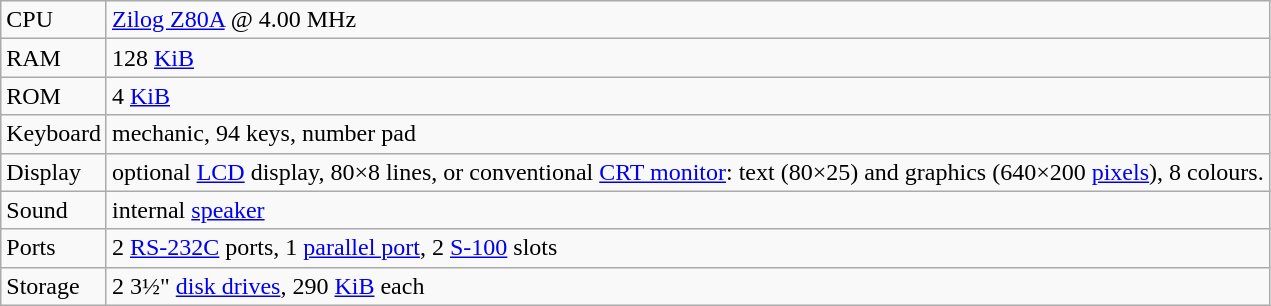<table class="wikitable">
<tr>
<td>CPU</td>
<td><a href='#'>Zilog Z80A</a> @ 4.00 MHz</td>
</tr>
<tr>
<td>RAM</td>
<td>128 <a href='#'>KiB</a></td>
</tr>
<tr>
<td>ROM</td>
<td>4 <a href='#'>KiB</a></td>
</tr>
<tr>
<td>Keyboard</td>
<td>mechanic, 94 keys, number pad</td>
</tr>
<tr>
<td>Display</td>
<td>optional <a href='#'>LCD</a> display, 80×8 lines, or conventional <a href='#'>CRT monitor</a>: text (80×25) and graphics (640×200 <a href='#'>pixels</a>), 8 colours.</td>
</tr>
<tr>
<td>Sound</td>
<td>internal <a href='#'>speaker</a></td>
</tr>
<tr>
<td>Ports</td>
<td>2 <a href='#'>RS-232C</a> ports, 1 <a href='#'>parallel port</a>, 2 <a href='#'>S-100</a> slots</td>
</tr>
<tr>
<td>Storage</td>
<td>2 3½" <a href='#'>disk drives</a>, 290 <a href='#'>KiB</a> each</td>
</tr>
</table>
